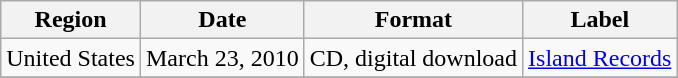<table class="wikitable">
<tr>
<th>Region</th>
<th>Date</th>
<th>Format</th>
<th>Label</th>
</tr>
<tr>
<td>United States</td>
<td>March 23, 2010</td>
<td>CD, digital download</td>
<td><a href='#'>Island Records</a></td>
</tr>
<tr>
</tr>
</table>
